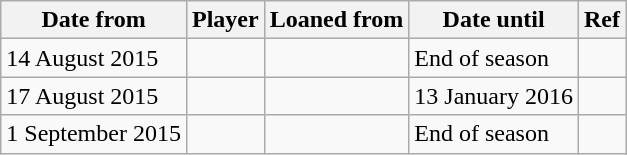<table class="wikitable">
<tr>
<th>Date from</th>
<th>Player</th>
<th>Loaned from</th>
<th>Date until</th>
<th>Ref</th>
</tr>
<tr>
<td>14 August 2015</td>
<td></td>
<td></td>
<td>End of season</td>
<td></td>
</tr>
<tr>
<td>17 August 2015</td>
<td></td>
<td></td>
<td>13 January 2016</td>
<td></td>
</tr>
<tr>
<td>1 September 2015</td>
<td></td>
<td></td>
<td>End of season</td>
<td></td>
</tr>
</table>
